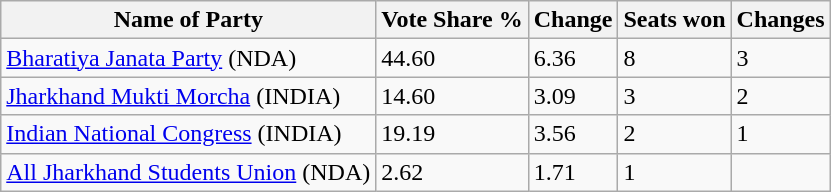<table class="wikitable sortable">
<tr>
<th>Name of Party</th>
<th>Vote Share %</th>
<th>Change</th>
<th>Seats won</th>
<th>Changes</th>
</tr>
<tr>
<td><a href='#'>Bharatiya Janata Party</a> (NDA)</td>
<td>44.60</td>
<td> 6.36</td>
<td>8</td>
<td> 3</td>
</tr>
<tr>
<td><a href='#'>Jharkhand Mukti Morcha</a> (INDIA)</td>
<td>14.60</td>
<td> 3.09</td>
<td>3</td>
<td> 2</td>
</tr>
<tr>
<td><a href='#'>Indian National Congress</a> (INDIA)</td>
<td>19.19</td>
<td> 3.56</td>
<td>2</td>
<td> 1</td>
</tr>
<tr>
<td><a href='#'>All Jharkhand Students Union</a> (NDA)</td>
<td>2.62</td>
<td> 1.71</td>
<td>1</td>
<td></td>
</tr>
</table>
